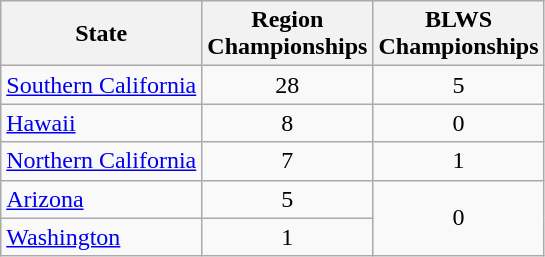<table class="wikitable">
<tr>
<th>State</th>
<th>Region<br>Championships</th>
<th>BLWS<br>Championships</th>
</tr>
<tr>
<td> <a href='#'>Southern California</a></td>
<td align=center>28</td>
<td align=center>5</td>
</tr>
<tr>
<td> <a href='#'>Hawaii</a></td>
<td align=center>8</td>
<td align=center>0</td>
</tr>
<tr>
<td> <a href='#'>Northern California</a></td>
<td align=center>7</td>
<td align=center>1</td>
</tr>
<tr>
<td> <a href='#'>Arizona</a></td>
<td align=center>5</td>
<td align=center rowspan=2>0</td>
</tr>
<tr>
<td> <a href='#'>Washington</a></td>
<td align=center>1</td>
</tr>
</table>
